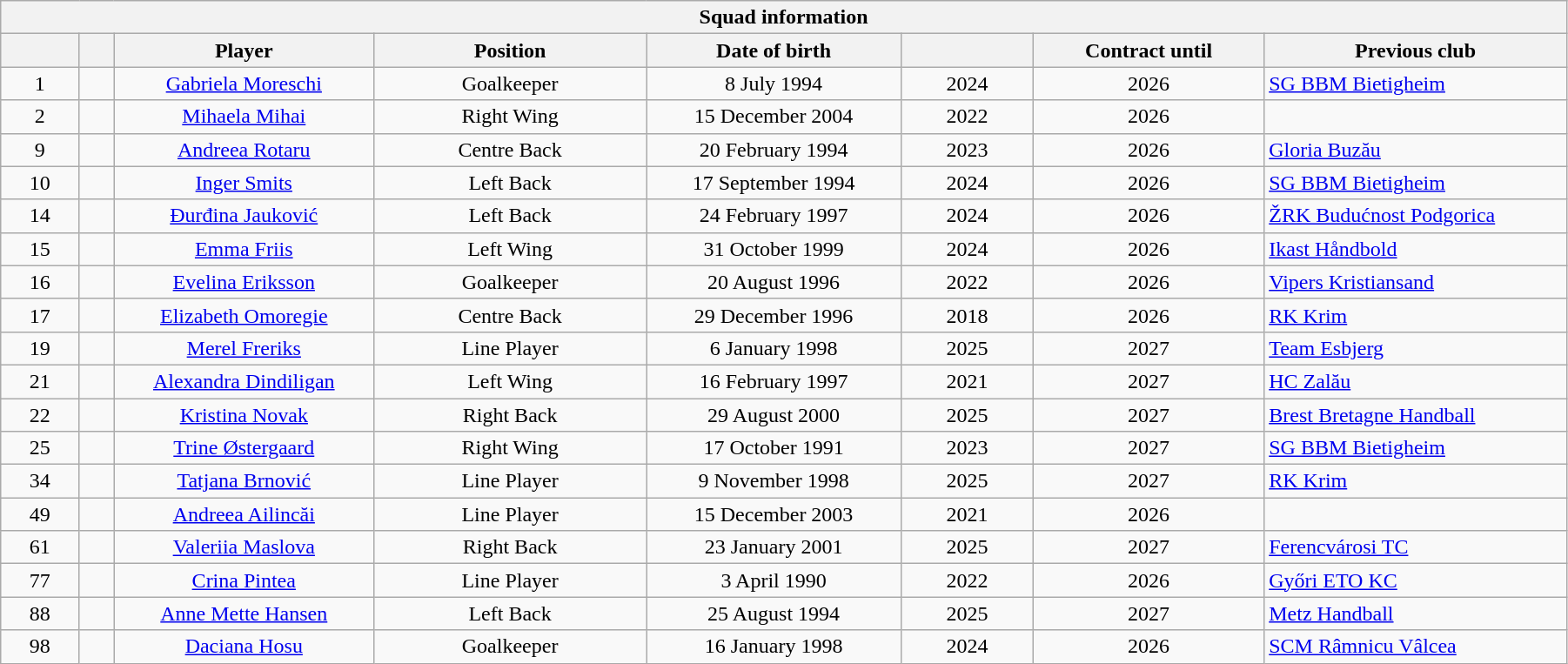<table class="wikitable mw-collapsible mw-collapsed" style="width:95%; font-size:100%;">
<tr>
<th colspan="8">Squad information</th>
</tr>
<tr>
<th width="5"></th>
<th width="3"></th>
<th width="20">Player</th>
<th width="10">Position</th>
<th width="15">Date of birth</th>
<th width="5"></th>
<th width="2">Contract until</th>
<th width="20">Previous club</th>
</tr>
<tr>
<td style="text-align: center;">1</td>
<td style="text-align: center;"></td>
<td style="text-align: center;"><a href='#'>Gabriela Moreschi</a></td>
<td style="text-align: center;">Goalkeeper</td>
<td style="text-align: center;">8 July 1994</td>
<td style="text-align: center;">2024</td>
<td style="text-align: center;">2026</td>
<td> <a href='#'>SG BBM Bietigheim</a></td>
</tr>
<tr>
<td style="text-align: center;">2</td>
<td style="text-align: center;"></td>
<td style="text-align: center;"><a href='#'>Mihaela Mihai</a></td>
<td style="text-align: center;">Right Wing</td>
<td style="text-align: center;">15 December 2004</td>
<td style="text-align: center;">2022</td>
<td style="text-align: center;">2026</td>
<td></td>
</tr>
<tr>
<td style="text-align: center;">9</td>
<td style="text-align: center;"></td>
<td style="text-align: center;"><a href='#'>Andreea Rotaru</a></td>
<td style="text-align: center;">Centre Back</td>
<td style="text-align: center;">20 February 1994</td>
<td style="text-align: center;">2023</td>
<td style="text-align: center;">2026</td>
<td> <a href='#'>Gloria Buzău</a></td>
</tr>
<tr>
<td style="text-align: center;">10</td>
<td style="text-align: center;"></td>
<td style="text-align: center;"><a href='#'>Inger Smits</a></td>
<td style="text-align: center;">Left Back</td>
<td style="text-align: center;">17 September 1994</td>
<td style="text-align: center;">2024</td>
<td style="text-align: center;">2026</td>
<td> <a href='#'>SG BBM Bietigheim</a></td>
</tr>
<tr>
<td style="text-align: center;">14</td>
<td style="text-align: center;"></td>
<td style="text-align: center;"><a href='#'>Đurđina Jauković</a></td>
<td style="text-align: center;">Left Back</td>
<td style="text-align: center;">24 February 1997</td>
<td style="text-align: center;">2024</td>
<td style="text-align: center;">2026</td>
<td> <a href='#'>ŽRK Budućnost Podgorica</a></td>
</tr>
<tr>
<td style="text-align: center;">15</td>
<td style="text-align: center;"></td>
<td style="text-align: center;"><a href='#'>Emma Friis</a></td>
<td style="text-align: center;">Left Wing</td>
<td style="text-align: center;">31 October 1999</td>
<td style="text-align: center;">2024</td>
<td style="text-align: center;">2026</td>
<td> <a href='#'>Ikast Håndbold</a></td>
</tr>
<tr>
<td style="text-align: center;">16</td>
<td style="text-align: center;"></td>
<td style="text-align: center;"><a href='#'>Evelina Eriksson</a></td>
<td style="text-align: center;">Goalkeeper</td>
<td style="text-align: center;">20 August 1996</td>
<td style="text-align: center;">2022</td>
<td style="text-align: center;">2026</td>
<td> <a href='#'>Vipers Kristiansand</a></td>
</tr>
<tr>
<td style="text-align: center;">17</td>
<td style="text-align: center;"></td>
<td style="text-align: center;"><a href='#'>Elizabeth Omoregie</a></td>
<td style="text-align: center;">Centre Back</td>
<td style="text-align: center;">29 December 1996</td>
<td style="text-align: center;">2018</td>
<td style="text-align: center;">2026</td>
<td> <a href='#'>RK Krim</a></td>
</tr>
<tr>
<td style="text-align: center;">19</td>
<td style="text-align: center;"></td>
<td style="text-align: center;"><a href='#'>Merel Freriks</a></td>
<td style="text-align: center;">Line Player</td>
<td style="text-align: center;">6 January 1998</td>
<td style="text-align: center;">2025</td>
<td style="text-align: center;">2027</td>
<td> <a href='#'>Team Esbjerg</a></td>
</tr>
<tr>
<td style="text-align: center;">21</td>
<td style="text-align: center;"></td>
<td style="text-align: center;"><a href='#'>Alexandra Dindiligan</a></td>
<td style="text-align: center;">Left Wing</td>
<td style="text-align: center;">16 February 1997</td>
<td style="text-align: center;">2021</td>
<td style="text-align: center;">2027</td>
<td> <a href='#'>HC Zalău</a></td>
</tr>
<tr>
<td style="text-align: center;">22</td>
<td style="text-align: center;"></td>
<td style="text-align: center;"><a href='#'>Kristina Novak</a></td>
<td style="text-align: center;">Right Back</td>
<td style="text-align: center;">29 August 2000</td>
<td style="text-align: center;">2025</td>
<td style="text-align: center;">2027</td>
<td> <a href='#'>Brest Bretagne Handball</a></td>
</tr>
<tr>
<td style="text-align: center;">25</td>
<td style="text-align: center;"></td>
<td style="text-align: center;"><a href='#'>Trine Østergaard</a></td>
<td style="text-align: center;">Right Wing</td>
<td style="text-align: center;">17 October 1991</td>
<td style="text-align: center;">2023</td>
<td style="text-align: center;">2027</td>
<td> <a href='#'>SG BBM Bietigheim</a></td>
</tr>
<tr>
<td style="text-align: center;">34</td>
<td style="text-align: center;"></td>
<td style="text-align: center;"><a href='#'>Tatjana Brnović</a></td>
<td style="text-align: center;">Line Player</td>
<td style="text-align: center;">9 November 1998</td>
<td style="text-align: center;">2025</td>
<td style="text-align: center;">2027</td>
<td> <a href='#'>RK Krim</a></td>
</tr>
<tr>
<td style="text-align: center;">49</td>
<td style="text-align: center;"></td>
<td style="text-align: center;"><a href='#'>Andreea Ailincăi</a></td>
<td style="text-align: center;">Line Player</td>
<td style="text-align: center;">15 December 2003</td>
<td style="text-align: center;">2021</td>
<td style="text-align: center;">2026</td>
<td></td>
</tr>
<tr>
<td style="text-align: center;">61</td>
<td style="text-align: center;"></td>
<td style="text-align: center;"><a href='#'>Valeriia Maslova</a></td>
<td style="text-align: center;">Right Back</td>
<td style="text-align: center;">23 January 2001</td>
<td style="text-align: center;">2025</td>
<td style="text-align: center;">2027</td>
<td> <a href='#'>Ferencvárosi TC</a></td>
</tr>
<tr>
<td style="text-align: center;">77</td>
<td style="text-align: center;"></td>
<td style="text-align: center;"><a href='#'>Crina Pintea</a></td>
<td style="text-align: center;">Line Player</td>
<td style="text-align: center;">3 April 1990</td>
<td style="text-align: center;">2022</td>
<td style="text-align: center;">2026</td>
<td> <a href='#'>Győri ETO KC</a></td>
</tr>
<tr>
<td style="text-align: center;">88</td>
<td style="text-align: center;"></td>
<td style="text-align: center;"><a href='#'>Anne Mette Hansen</a></td>
<td style="text-align: center;">Left Back</td>
<td style="text-align: center;">25 August 1994</td>
<td style="text-align: center;">2025</td>
<td style="text-align: center;">2027</td>
<td> <a href='#'>Metz Handball</a></td>
</tr>
<tr>
<td style="text-align: center;">98</td>
<td style="text-align: center;"></td>
<td style="text-align: center;"><a href='#'>Daciana Hosu</a></td>
<td style="text-align: center;">Goalkeeper</td>
<td style="text-align: center;">16 January 1998</td>
<td style="text-align: center;">2024</td>
<td style="text-align: center;">2026</td>
<td> <a href='#'>SCM Râmnicu Vâlcea</a></td>
</tr>
</table>
